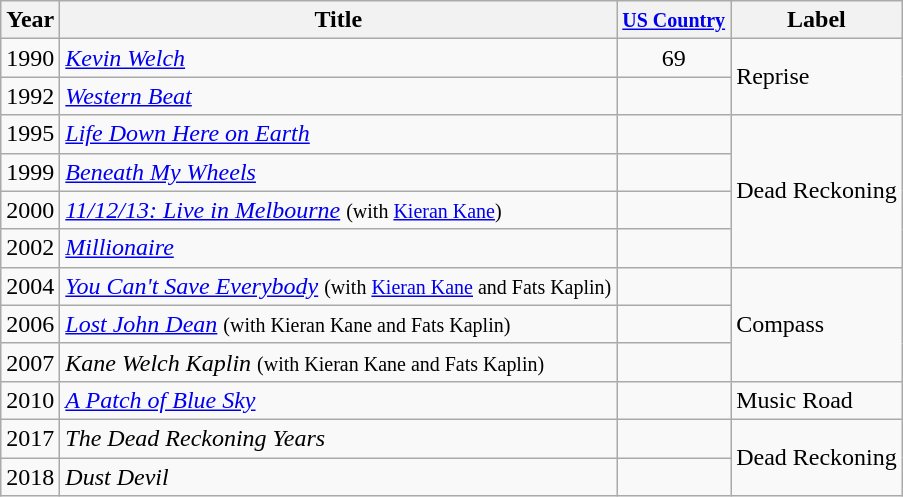<table class="wikitable">
<tr>
<th>Year</th>
<th>Title</th>
<th><small><a href='#'>US Country</a></small></th>
<th>Label</th>
</tr>
<tr>
<td>1990</td>
<td><em><a href='#'>Kevin Welch</a></em></td>
<td align="center">69</td>
<td rowspan="2">Reprise</td>
</tr>
<tr>
<td>1992</td>
<td><em><a href='#'>Western Beat</a></em></td>
<td></td>
</tr>
<tr>
<td>1995</td>
<td><em><a href='#'>Life Down Here on Earth</a></em></td>
<td></td>
<td rowspan="4">Dead Reckoning</td>
</tr>
<tr>
<td>1999</td>
<td><em><a href='#'>Beneath My Wheels</a></em></td>
<td></td>
</tr>
<tr>
<td>2000</td>
<td><em><a href='#'>11/12/13: Live in Melbourne</a></em> <small>(with <a href='#'>Kieran Kane</a>)</small></td>
<td></td>
</tr>
<tr>
<td>2002</td>
<td><em><a href='#'>Millionaire</a></em></td>
<td></td>
</tr>
<tr>
<td>2004</td>
<td><em><a href='#'>You Can't Save Everybody</a></em> <small>(with <a href='#'>Kieran Kane</a> and Fats Kaplin)</small></td>
<td></td>
<td rowspan="3">Compass</td>
</tr>
<tr>
<td>2006</td>
<td><em><a href='#'>Lost John Dean</a></em> <small>(with Kieran Kane and Fats Kaplin)</small></td>
<td></td>
</tr>
<tr>
<td>2007</td>
<td><em>Kane Welch Kaplin</em> <small>(with Kieran Kane and Fats Kaplin)</small></td>
<td></td>
</tr>
<tr>
<td>2010</td>
<td><em><a href='#'>A Patch of Blue Sky</a></em></td>
<td></td>
<td rowspan="1">Music Road</td>
</tr>
<tr>
<td>2017</td>
<td><em>The Dead Reckoning Years</em></td>
<td></td>
<td rowspan="2">Dead Reckoning</td>
</tr>
<tr>
<td>2018</td>
<td><em>Dust Devil</em></td>
<td></td>
</tr>
</table>
